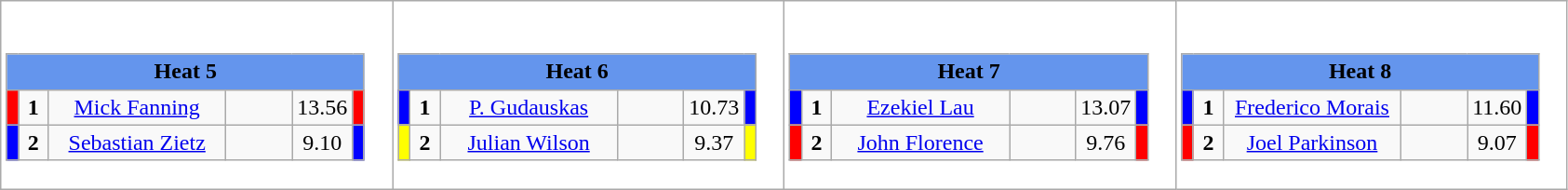<table class="wikitable" style="background:#fff;">
<tr>
<td><div><br><table class="wikitable">
<tr>
<td colspan="6"  style="text-align:center; background:#6495ed;"><strong>Heat 5</strong></td>
</tr>
<tr>
<td style="width:01px; background: #f00;"></td>
<td style="width:14px; text-align:center;"><strong>1</strong></td>
<td style="width:120px; text-align:center;"><a href='#'>Mick Fanning</a></td>
<td style="width:40px; text-align:center;"></td>
<td style="width:20px; text-align:center;">13.56</td>
<td style="width:01px; background: #f00;"></td>
</tr>
<tr>
<td style="width:01px; background: #00f;"></td>
<td style="width:14px; text-align:center;"><strong>2</strong></td>
<td style="width:120px; text-align:center;"><a href='#'>Sebastian Zietz</a></td>
<td style="width:40px; text-align:center;"></td>
<td style="width:20px; text-align:center;">9.10</td>
<td style="width:01px; background: #00f;"></td>
</tr>
</table>
</div></td>
<td><div><br><table class="wikitable">
<tr>
<td colspan="6"  style="text-align:center; background:#6495ed;"><strong>Heat 6</strong></td>
</tr>
<tr>
<td style="width:01px; background: #00f;"></td>
<td style="width:14px; text-align:center;"><strong>1</strong></td>
<td style="width:120px; text-align:center;"><a href='#'>P. Gudauskas</a></td>
<td style="width:40px; text-align:center;"></td>
<td style="width:20px; text-align:center;">10.73</td>
<td style="width:01px; background: #00f;"></td>
</tr>
<tr>
<td style="width:01px; background: #ff0;"></td>
<td style="width:14px; text-align:center;"><strong>2</strong></td>
<td style="width:120px; text-align:center;"><a href='#'>Julian Wilson</a></td>
<td style="width:40px; text-align:center;"></td>
<td style="width:20px; text-align:center;">9.37</td>
<td style="width:01px; background: #ff0;"></td>
</tr>
</table>
</div></td>
<td><div><br><table class="wikitable">
<tr>
<td colspan="6"  style="text-align:center; background:#6495ed;"><strong>Heat 7</strong></td>
</tr>
<tr>
<td style="width:01px; background: #00f;"></td>
<td style="width:14px; text-align:center;"><strong>1</strong></td>
<td style="width:120px; text-align:center;"><a href='#'>Ezekiel Lau</a></td>
<td style="width:40px; text-align:center;"></td>
<td style="width:20px; text-align:center;">13.07</td>
<td style="width:01px; background: #00f;"></td>
</tr>
<tr>
<td style="width:01px; background: #f00;"></td>
<td style="width:14px; text-align:center;"><strong>2</strong></td>
<td style="width:120px; text-align:center;"><a href='#'>John Florence</a></td>
<td style="width:40px; text-align:center;"></td>
<td style="width:20px; text-align:center;">9.76</td>
<td style="width:01px; background: #f00;"></td>
</tr>
</table>
</div></td>
<td><div><br><table class="wikitable">
<tr>
<td colspan="6"  style="text-align:center; background:#6495ed;"><strong>Heat 8</strong></td>
</tr>
<tr>
<td style="width:01px; background: #00f;"></td>
<td style="width:14px; text-align:center;"><strong>1</strong></td>
<td style="width:120px; text-align:center;"><a href='#'>Frederico Morais</a></td>
<td style="width:40px; text-align:center;"></td>
<td style="width:20px; text-align:center;">11.60</td>
<td style="width:01px; background: #00f;"></td>
</tr>
<tr>
<td style="width:01px; background: #f00;"></td>
<td style="width:14px; text-align:center;"><strong>2</strong></td>
<td style="width:120px; text-align:center;"><a href='#'>Joel Parkinson</a></td>
<td style="width:40px; text-align:center;"></td>
<td style="width:20px; text-align:center;">9.07</td>
<td style="width:01px; background: #f00;"></td>
</tr>
</table>
</div></td>
</tr>
</table>
